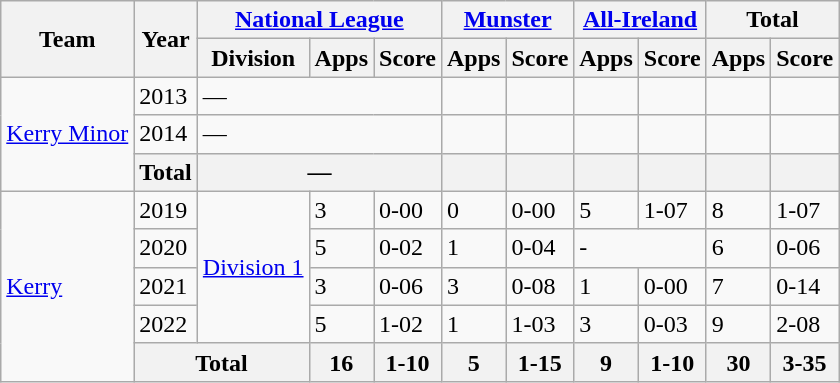<table class="wikitable">
<tr>
<th rowspan="2">Team</th>
<th rowspan="2">Year</th>
<th colspan="3"><a href='#'>National League</a></th>
<th colspan="2"><a href='#'>Munster</a></th>
<th colspan="2"><a href='#'>All-Ireland</a></th>
<th colspan="2">Total</th>
</tr>
<tr>
<th>Division</th>
<th>Apps</th>
<th>Score</th>
<th>Apps</th>
<th>Score</th>
<th>Apps</th>
<th>Score</th>
<th>Apps</th>
<th>Score</th>
</tr>
<tr>
<td rowspan="3"><a href='#'>Kerry Minor</a></td>
<td>2013</td>
<td colspan="3">—</td>
<td></td>
<td></td>
<td></td>
<td></td>
<td></td>
<td></td>
</tr>
<tr>
<td>2014</td>
<td colspan="3">—</td>
<td></td>
<td></td>
<td></td>
<td></td>
<td></td>
<td></td>
</tr>
<tr>
<th>Total</th>
<th colspan="3">—</th>
<th></th>
<th></th>
<th></th>
<th></th>
<th></th>
<th></th>
</tr>
<tr>
<td rowspan="5"><a href='#'>Kerry</a></td>
<td>2019</td>
<td rowspan="4"><a href='#'>Division 1</a></td>
<td>3</td>
<td>0-00</td>
<td>0</td>
<td>0-00</td>
<td>5</td>
<td>1-07</td>
<td>8</td>
<td>1-07</td>
</tr>
<tr>
<td>2020</td>
<td>5</td>
<td>0-02</td>
<td>1</td>
<td>0-04</td>
<td colspan="2">-</td>
<td>6</td>
<td>0-06</td>
</tr>
<tr>
<td>2021</td>
<td>3</td>
<td>0-06</td>
<td>3</td>
<td>0-08</td>
<td>1</td>
<td>0-00</td>
<td>7</td>
<td>0-14</td>
</tr>
<tr>
<td>2022</td>
<td>5</td>
<td>1-02</td>
<td>1</td>
<td>1-03</td>
<td>3</td>
<td>0-03</td>
<td>9</td>
<td>2-08</td>
</tr>
<tr>
<th colspan="2">Total</th>
<th>16</th>
<th>1-10</th>
<th>5</th>
<th>1-15</th>
<th>9</th>
<th>1-10</th>
<th>30</th>
<th>3-35</th>
</tr>
</table>
